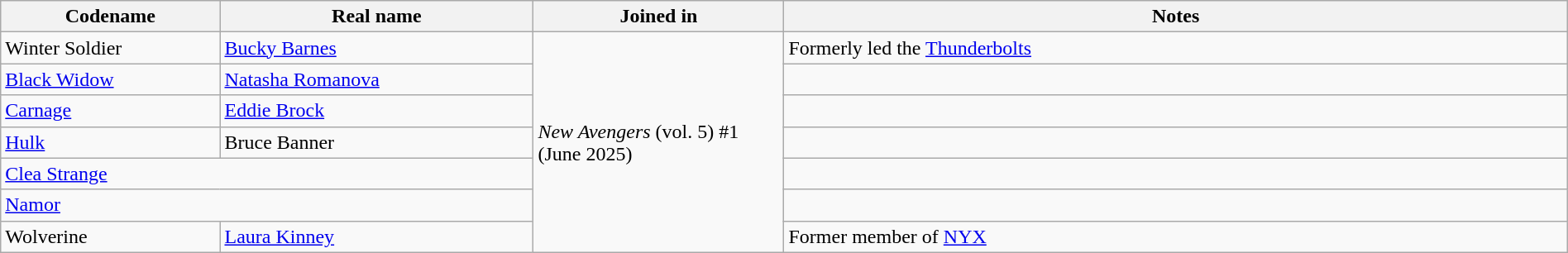<table class="wikitable" width=100%>
<tr>
<th width=14%>Codename</th>
<th width=20%>Real name</th>
<th width=16%>Joined in</th>
<th>Notes</th>
</tr>
<tr>
<td>Winter Soldier</td>
<td><a href='#'>Bucky Barnes</a></td>
<td rowspan="7"><em>New Avengers</em> (vol. 5) #1 (June 2025)</td>
<td>Formerly led the <a href='#'>Thunderbolts</a></td>
</tr>
<tr>
<td><a href='#'>Black Widow</a></td>
<td><a href='#'>Natasha Romanova</a></td>
<td></td>
</tr>
<tr>
<td><a href='#'>Carnage</a></td>
<td><a href='#'>Eddie Brock</a></td>
<td></td>
</tr>
<tr>
<td><a href='#'>Hulk</a></td>
<td>Bruce Banner</td>
<td></td>
</tr>
<tr>
<td colspan="2"><a href='#'>Clea Strange</a></td>
<td></td>
</tr>
<tr>
<td colspan="2"><a href='#'>Namor</a></td>
<td></td>
</tr>
<tr>
<td>Wolverine</td>
<td><a href='#'>Laura Kinney</a></td>
<td>Former member of <a href='#'>NYX</a></td>
</tr>
</table>
